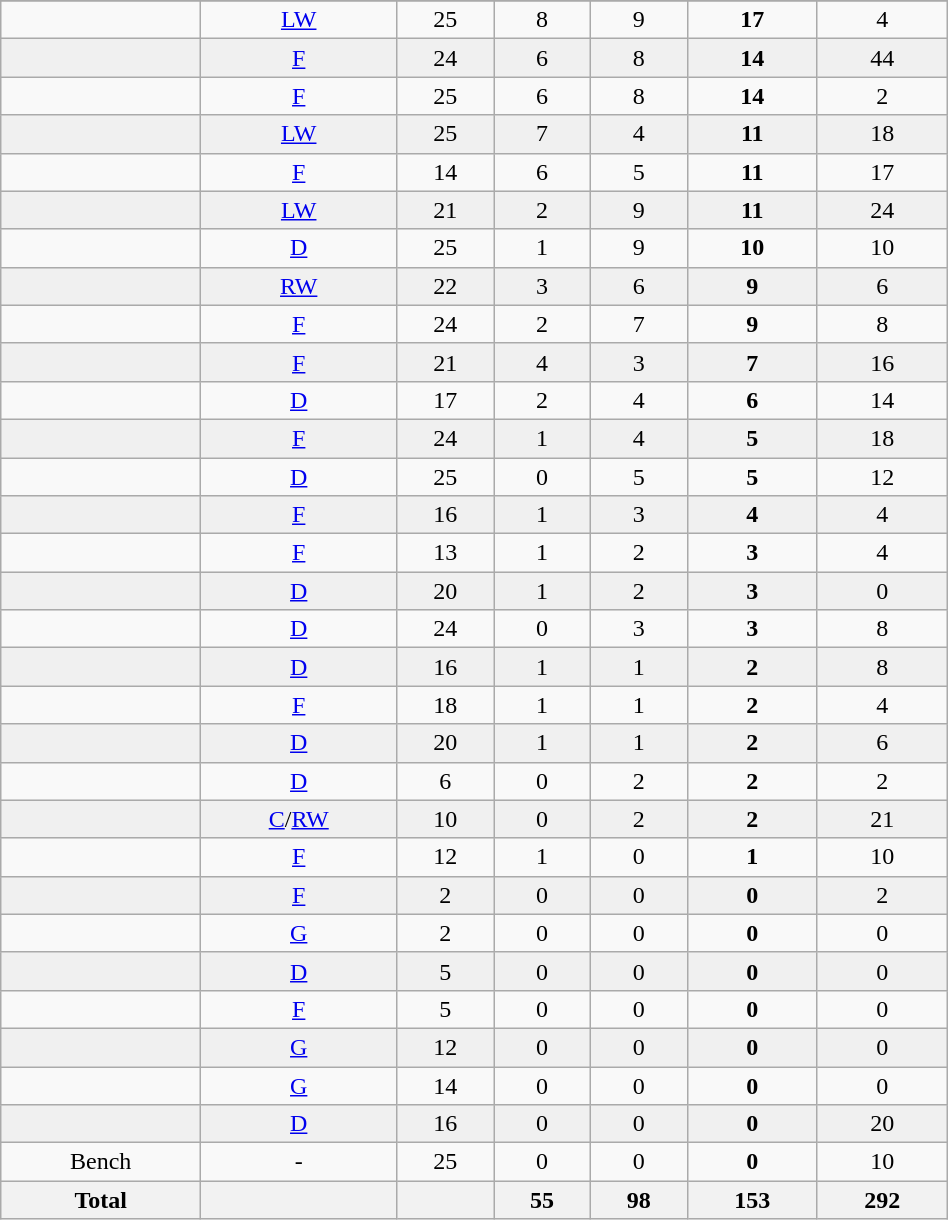<table class="wikitable sortable" width ="50%">
<tr align="center">
</tr>
<tr align="center" bgcolor="">
<td></td>
<td><a href='#'>LW</a></td>
<td>25</td>
<td>8</td>
<td>9</td>
<td><strong>17</strong></td>
<td>4</td>
</tr>
<tr align="center" bgcolor="f0f0f0">
<td></td>
<td><a href='#'>F</a></td>
<td>24</td>
<td>6</td>
<td>8</td>
<td><strong>14</strong></td>
<td>44</td>
</tr>
<tr align="center" bgcolor="">
<td></td>
<td><a href='#'>F</a></td>
<td>25</td>
<td>6</td>
<td>8</td>
<td><strong>14</strong></td>
<td>2</td>
</tr>
<tr align="center" bgcolor="f0f0f0">
<td></td>
<td><a href='#'>LW</a></td>
<td>25</td>
<td>7</td>
<td>4</td>
<td><strong>11</strong></td>
<td>18</td>
</tr>
<tr align="center" bgcolor="">
<td></td>
<td><a href='#'>F</a></td>
<td>14</td>
<td>6</td>
<td>5</td>
<td><strong>11</strong></td>
<td>17</td>
</tr>
<tr align="center" bgcolor="f0f0f0">
<td></td>
<td><a href='#'>LW</a></td>
<td>21</td>
<td>2</td>
<td>9</td>
<td><strong>11</strong></td>
<td>24</td>
</tr>
<tr align="center" bgcolor="">
<td></td>
<td><a href='#'>D</a></td>
<td>25</td>
<td>1</td>
<td>9</td>
<td><strong>10</strong></td>
<td>10</td>
</tr>
<tr align="center" bgcolor="f0f0f0">
<td></td>
<td><a href='#'>RW</a></td>
<td>22</td>
<td>3</td>
<td>6</td>
<td><strong>9</strong></td>
<td>6</td>
</tr>
<tr align="center" bgcolor="">
<td></td>
<td><a href='#'>F</a></td>
<td>24</td>
<td>2</td>
<td>7</td>
<td><strong>9</strong></td>
<td>8</td>
</tr>
<tr align="center" bgcolor="f0f0f0">
<td></td>
<td><a href='#'>F</a></td>
<td>21</td>
<td>4</td>
<td>3</td>
<td><strong>7</strong></td>
<td>16</td>
</tr>
<tr align="center" bgcolor="">
<td></td>
<td><a href='#'>D</a></td>
<td>17</td>
<td>2</td>
<td>4</td>
<td><strong>6</strong></td>
<td>14</td>
</tr>
<tr align="center" bgcolor="f0f0f0">
<td></td>
<td><a href='#'>F</a></td>
<td>24</td>
<td>1</td>
<td>4</td>
<td><strong>5</strong></td>
<td>18</td>
</tr>
<tr align="center" bgcolor="">
<td></td>
<td><a href='#'>D</a></td>
<td>25</td>
<td>0</td>
<td>5</td>
<td><strong>5</strong></td>
<td>12</td>
</tr>
<tr align="center" bgcolor="f0f0f0">
<td></td>
<td><a href='#'>F</a></td>
<td>16</td>
<td>1</td>
<td>3</td>
<td><strong>4</strong></td>
<td>4</td>
</tr>
<tr align="center" bgcolor="">
<td></td>
<td><a href='#'>F</a></td>
<td>13</td>
<td>1</td>
<td>2</td>
<td><strong>3</strong></td>
<td>4</td>
</tr>
<tr align="center" bgcolor="f0f0f0">
<td></td>
<td><a href='#'>D</a></td>
<td>20</td>
<td>1</td>
<td>2</td>
<td><strong>3</strong></td>
<td>0</td>
</tr>
<tr align="center" bgcolor="">
<td></td>
<td><a href='#'>D</a></td>
<td>24</td>
<td>0</td>
<td>3</td>
<td><strong>3</strong></td>
<td>8</td>
</tr>
<tr align="center" bgcolor="f0f0f0">
<td></td>
<td><a href='#'>D</a></td>
<td>16</td>
<td>1</td>
<td>1</td>
<td><strong>2</strong></td>
<td>8</td>
</tr>
<tr align="center" bgcolor="">
<td></td>
<td><a href='#'>F</a></td>
<td>18</td>
<td>1</td>
<td>1</td>
<td><strong>2</strong></td>
<td>4</td>
</tr>
<tr align="center" bgcolor="f0f0f0">
<td></td>
<td><a href='#'>D</a></td>
<td>20</td>
<td>1</td>
<td>1</td>
<td><strong>2</strong></td>
<td>6</td>
</tr>
<tr align="center" bgcolor="">
<td></td>
<td><a href='#'>D</a></td>
<td>6</td>
<td>0</td>
<td>2</td>
<td><strong>2</strong></td>
<td>2</td>
</tr>
<tr align="center" bgcolor="f0f0f0">
<td></td>
<td><a href='#'>C</a>/<a href='#'>RW</a></td>
<td>10</td>
<td>0</td>
<td>2</td>
<td><strong>2</strong></td>
<td>21</td>
</tr>
<tr align="center" bgcolor="">
<td></td>
<td><a href='#'>F</a></td>
<td>12</td>
<td>1</td>
<td>0</td>
<td><strong>1</strong></td>
<td>10</td>
</tr>
<tr align="center" bgcolor="f0f0f0">
<td></td>
<td><a href='#'>F</a></td>
<td>2</td>
<td>0</td>
<td>0</td>
<td><strong>0</strong></td>
<td>2</td>
</tr>
<tr align="center" bgcolor="">
<td></td>
<td><a href='#'>G</a></td>
<td>2</td>
<td>0</td>
<td>0</td>
<td><strong>0</strong></td>
<td>0</td>
</tr>
<tr align="center" bgcolor="f0f0f0">
<td></td>
<td><a href='#'>D</a></td>
<td>5</td>
<td>0</td>
<td>0</td>
<td><strong>0</strong></td>
<td>0</td>
</tr>
<tr align="center" bgcolor="">
<td></td>
<td><a href='#'>F</a></td>
<td>5</td>
<td>0</td>
<td>0</td>
<td><strong>0</strong></td>
<td>0</td>
</tr>
<tr align="center" bgcolor="f0f0f0">
<td></td>
<td><a href='#'>G</a></td>
<td>12</td>
<td>0</td>
<td>0</td>
<td><strong>0</strong></td>
<td>0</td>
</tr>
<tr align="center" bgcolor="">
<td></td>
<td><a href='#'>G</a></td>
<td>14</td>
<td>0</td>
<td>0</td>
<td><strong>0</strong></td>
<td>0</td>
</tr>
<tr align="center" bgcolor="f0f0f0">
<td></td>
<td><a href='#'>D</a></td>
<td>16</td>
<td>0</td>
<td>0</td>
<td><strong>0</strong></td>
<td>20</td>
</tr>
<tr align="center" bgcolor="">
<td>Bench</td>
<td>-</td>
<td>25</td>
<td>0</td>
<td>0</td>
<td><strong>0</strong></td>
<td>10</td>
</tr>
<tr>
<th>Total</th>
<th></th>
<th></th>
<th>55</th>
<th>98</th>
<th>153</th>
<th>292</th>
</tr>
</table>
